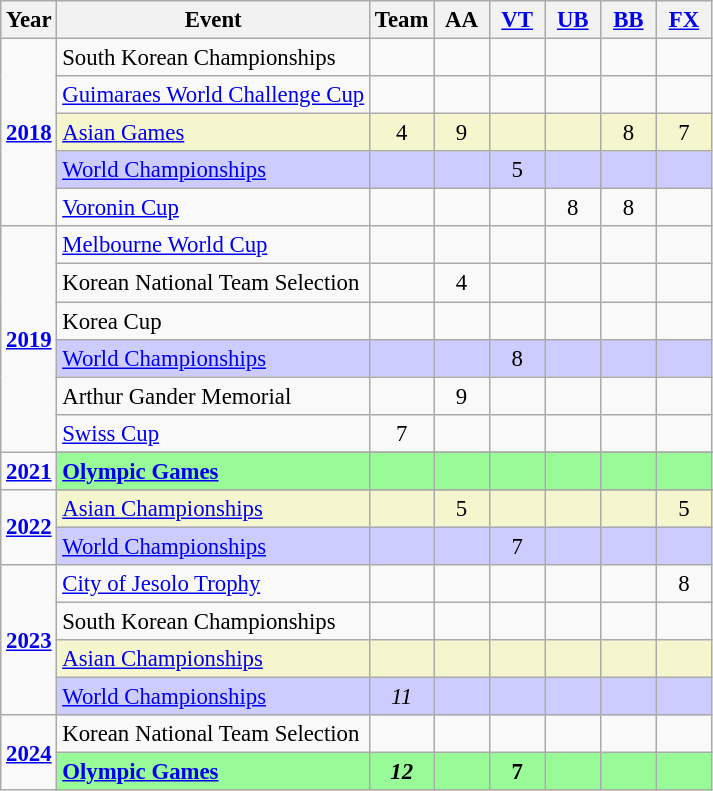<table class="wikitable" style="text-align:center; font-size:95%;">
<tr>
<th align=center>Year</th>
<th align=center>Event</th>
<th style="width:30px;">Team</th>
<th style="width:30px;">AA</th>
<th style="width:30px;"><a href='#'>VT</a></th>
<th style="width:30px;"><a href='#'>UB</a></th>
<th style="width:30px;"><a href='#'>BB</a></th>
<th style="width:30px;"><a href='#'>FX</a></th>
</tr>
<tr>
<td rowspan="5"><strong><a href='#'>2018</a></strong></td>
<td align=left>South Korean Championships</td>
<td></td>
<td></td>
<td></td>
<td></td>
<td></td>
<td></td>
</tr>
<tr>
<td align=left><a href='#'>Guimaraes World Challenge Cup</a></td>
<td></td>
<td></td>
<td></td>
<td></td>
<td></td>
<td></td>
</tr>
<tr bgcolor=#F5F6CE>
<td align=left><a href='#'>Asian Games</a></td>
<td>4</td>
<td>9</td>
<td></td>
<td></td>
<td>8</td>
<td>7</td>
</tr>
<tr bgcolor=#CCCCFF>
<td align=left><a href='#'>World Championships</a></td>
<td></td>
<td></td>
<td>5</td>
<td></td>
<td></td>
<td></td>
</tr>
<tr>
<td align=left><a href='#'>Voronin Cup</a></td>
<td></td>
<td></td>
<td></td>
<td>8</td>
<td>8</td>
<td></td>
</tr>
<tr>
<td rowspan="6"><strong><a href='#'>2019</a></strong></td>
<td align=left><a href='#'>Melbourne World Cup</a></td>
<td></td>
<td></td>
<td></td>
<td></td>
<td></td>
<td></td>
</tr>
<tr>
<td align=left>Korean National Team Selection</td>
<td></td>
<td>4</td>
<td></td>
<td></td>
<td></td>
<td></td>
</tr>
<tr>
<td align=left>Korea Cup</td>
<td></td>
<td></td>
<td></td>
<td></td>
<td></td>
<td></td>
</tr>
<tr bgcolor=#CCCCFF>
<td align=left><a href='#'>World Championships</a></td>
<td></td>
<td></td>
<td>8</td>
<td></td>
<td></td>
<td></td>
</tr>
<tr>
<td align=left>Arthur Gander Memorial</td>
<td></td>
<td>9</td>
<td></td>
<td></td>
<td></td>
<td></td>
</tr>
<tr>
<td align=left><a href='#'>Swiss Cup</a></td>
<td>7</td>
<td></td>
<td></td>
<td></td>
<td></td>
<td></td>
</tr>
<tr>
<td rowspan="2"><strong><a href='#'>2021</a></strong></td>
</tr>
<tr bgcolor=98FB98>
<td align=left><strong><a href='#'>Olympic Games</a></strong></td>
<td></td>
<td></td>
<td></td>
<td></td>
<td></td>
<td></td>
</tr>
<tr>
<td rowspan="3"><strong><a href='#'>2022</a></strong></td>
</tr>
<tr bgcolor=#F5F6CE>
<td align=left><a href='#'>Asian Championships</a></td>
<td></td>
<td>5</td>
<td></td>
<td></td>
<td></td>
<td>5</td>
</tr>
<tr bgcolor=#CCCCFF>
<td align=left><a href='#'>World Championships</a></td>
<td></td>
<td></td>
<td>7</td>
<td></td>
<td></td>
<td></td>
</tr>
<tr>
<td rowspan="4"><strong><a href='#'>2023</a></strong></td>
<td align=left><a href='#'>City of Jesolo Trophy</a></td>
<td></td>
<td></td>
<td></td>
<td></td>
<td></td>
<td>8</td>
</tr>
<tr>
<td align=left>South Korean Championships</td>
<td></td>
<td></td>
<td></td>
<td></td>
<td></td>
<td></td>
</tr>
<tr bgcolor=#F5F6CE>
<td align=left><a href='#'>Asian Championships</a></td>
<td></td>
<td></td>
<td></td>
<td></td>
<td></td>
<td></td>
</tr>
<tr bgcolor=#CCCCFF>
<td align=left><a href='#'>World Championships</a></td>
<td><em>11</em></td>
<td></td>
<td></td>
<td></td>
<td></td>
<td></td>
</tr>
<tr>
<td rowspan="2"><strong><a href='#'>2024</a></strong></td>
<td align=left>Korean National Team Selection</td>
<td></td>
<td></td>
<td></td>
<td></td>
<td></td>
<td></td>
</tr>
<tr bgcolor=98FB98>
<td align=left><strong><a href='#'>Olympic Games</a></strong></td>
<td><strong><em>12</em></strong></td>
<td></td>
<td><strong>7</strong></td>
<td></td>
<td></td>
<td></td>
</tr>
</table>
